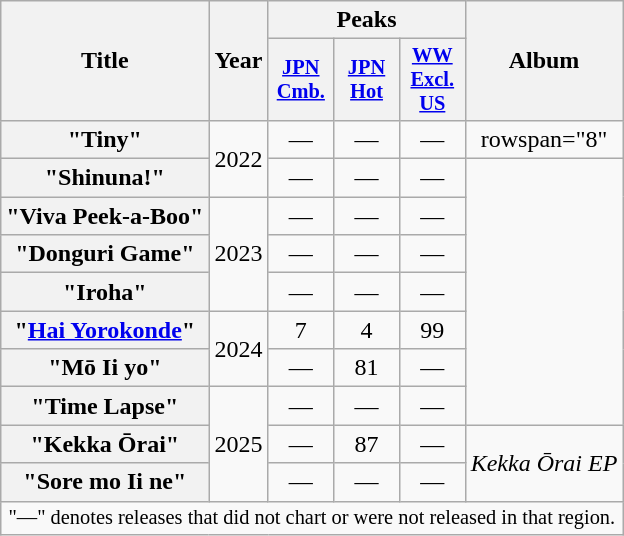<table class="wikitable plainrowheaders" style="text-align:center">
<tr>
<th scope="col" rowspan="2">Title</th>
<th scope="col" rowspan="2">Year</th>
<th scope="col" colspan="3">Peaks</th>
<th scope="col" rowspan="2">Album</th>
</tr>
<tr>
<th scope="col" style="width:2.75em;font-size:85%"><a href='#'>JPN<br>Cmb.</a><br></th>
<th scope="col" style="width:2.75em;font-size:85%"><a href='#'>JPN<br>Hot</a><br></th>
<th scope="col" style="width:2.75em;font-size:85%"><a href='#'>WW<br>Excl.<br>US</a><br></th>
</tr>
<tr>
<th scope="row">"Tiny"</th>
<td rowspan="2">2022</td>
<td>—</td>
<td>—</td>
<td>—</td>
<td>rowspan="8" </td>
</tr>
<tr>
<th scope="row">"Shinuna!"</th>
<td>—</td>
<td>—</td>
<td>—</td>
</tr>
<tr>
<th scope="row">"Viva Peek-a-Boo"</th>
<td rowspan="3">2023</td>
<td>—</td>
<td>—</td>
<td>—</td>
</tr>
<tr>
<th scope="row">"Donguri Game"</th>
<td>—</td>
<td>—</td>
<td>—</td>
</tr>
<tr>
<th scope="row">"Iroha"</th>
<td>—</td>
<td>—</td>
<td>—</td>
</tr>
<tr>
<th scope="row">"<a href='#'>Hai Yorokonde</a>"</th>
<td rowspan="2">2024</td>
<td>7</td>
<td>4</td>
<td>99</td>
</tr>
<tr>
<th scope="row">"Mō Ii yo"</th>
<td>—</td>
<td>81</td>
<td>—</td>
</tr>
<tr>
<th scope="row">"Time Lapse"<br></th>
<td rowspan="3">2025</td>
<td>—</td>
<td>—</td>
<td>—</td>
</tr>
<tr>
<th scope="row">"Kekka Ōrai"</th>
<td>—</td>
<td>87</td>
<td>—</td>
<td rowspan="2"><em>Kekka Ōrai EP</em></td>
</tr>
<tr>
<th scope="row">"Sore mo Ii ne"<br></th>
<td>—</td>
<td>—</td>
<td>—</td>
</tr>
<tr>
<td colspan="6" style="font-size:85%">"—" denotes releases that did not chart or were not released in that region.</td>
</tr>
</table>
